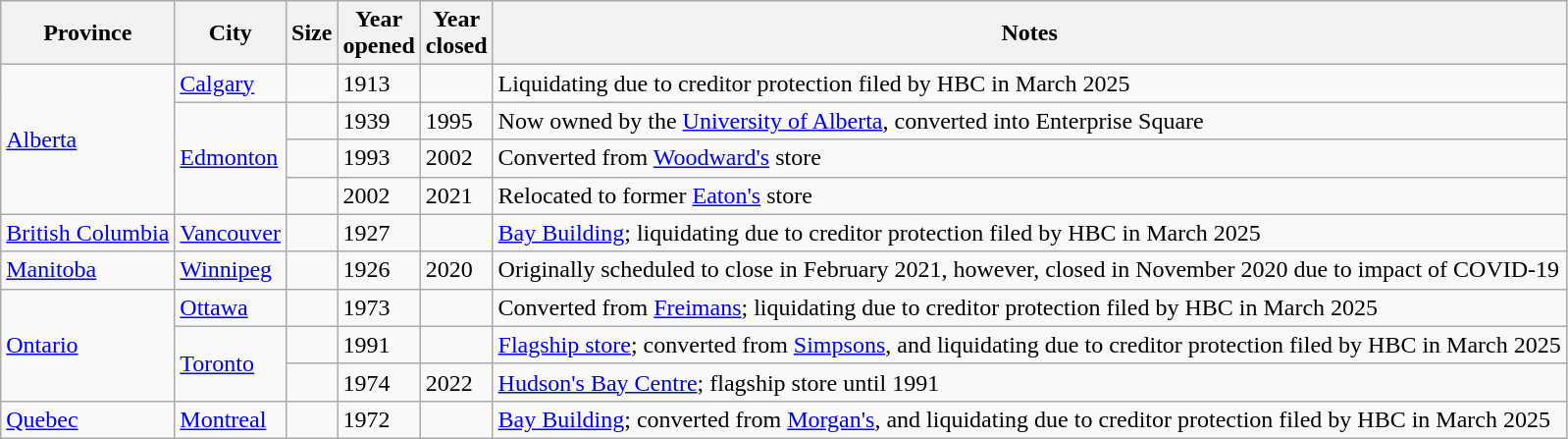<table class="wikitable sortable">
<tr>
<th>Province</th>
<th>City</th>
<th>Size</th>
<th>Year<br>opened</th>
<th>Year<br>closed</th>
<th class="unsortable">Notes</th>
</tr>
<tr>
<td rowspan="4"><a href='#'>Alberta</a></td>
<td><a href='#'>Calgary</a></td>
<td></td>
<td>1913</td>
<td></td>
<td>Liquidating due to creditor protection filed by HBC in March 2025</td>
</tr>
<tr>
<td rowspan="3"><a href='#'>Edmonton</a></td>
<td></td>
<td>1939</td>
<td>1995</td>
<td>Now owned by the <a href='#'>University of Alberta</a>, converted into Enterprise Square</td>
</tr>
<tr>
<td></td>
<td>1993</td>
<td>2002</td>
<td>Converted from <a href='#'>Woodward's</a> store</td>
</tr>
<tr>
<td></td>
<td>2002</td>
<td>2021</td>
<td>Relocated to former <a href='#'>Eaton's</a> store</td>
</tr>
<tr>
<td><a href='#'>British Columbia</a></td>
<td><a href='#'>Vancouver</a></td>
<td></td>
<td>1927</td>
<td></td>
<td><a href='#'>Bay Building</a>; liquidating due to creditor protection filed by HBC in March 2025</td>
</tr>
<tr>
<td><a href='#'>Manitoba</a></td>
<td><a href='#'>Winnipeg</a></td>
<td></td>
<td>1926</td>
<td>2020</td>
<td>Originally scheduled to close in February 2021, however, closed in November 2020 due to impact of COVID-19</td>
</tr>
<tr>
<td rowspan="3"><a href='#'>Ontario</a></td>
<td><a href='#'>Ottawa</a></td>
<td></td>
<td>1973</td>
<td></td>
<td>Converted from <a href='#'>Freimans</a>; liquidating due to creditor protection filed by HBC in March 2025</td>
</tr>
<tr>
<td rowspan="2"><a href='#'>Toronto</a></td>
<td></td>
<td>1991</td>
<td></td>
<td><a href='#'>Flagship store</a>; converted from <a href='#'>Simpsons</a>, and liquidating due to creditor protection filed by HBC in March 2025</td>
</tr>
<tr>
<td></td>
<td>1974</td>
<td>2022</td>
<td><a href='#'>Hudson's Bay Centre</a>; flagship store until 1991</td>
</tr>
<tr>
<td><a href='#'>Quebec</a></td>
<td><a href='#'>Montreal</a></td>
<td></td>
<td>1972</td>
<td></td>
<td><a href='#'>Bay Building</a>; converted from <a href='#'>Morgan's</a>, and liquidating due to creditor protection filed by HBC in March 2025</td>
</tr>
</table>
